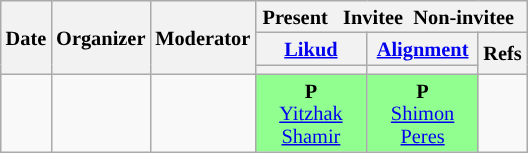<table class="wikitable" style="font-size:85%; line-height:15px; text-align:center;">
<tr>
<th rowspan="3">Date</th>
<th rowspan="3">Organizer</th>
<th rowspan="3">Moderator</th>
<th colspan="14"> Present    Invitee  Non-invitee </th>
</tr>
<tr>
<th scope="col" style="width:5em;"><a href='#'>Likud</a></th>
<th scope="col" style="width:5em;"><a href='#'>Alignment</a></th>
<th rowspan="2">Refs</th>
</tr>
<tr>
<th style="background:"></th>
<th style="background:"></th>
</tr>
<tr>
<td></td>
<td></td>
<td></td>
<td style="background:#90FF90"><strong>P</strong><br><a href='#'>Yitzhak Shamir</a></td>
<td style="background:#90FF90"><strong>P</strong><br><a href='#'>Shimon Peres</a></td>
<td></td>
</tr>
</table>
